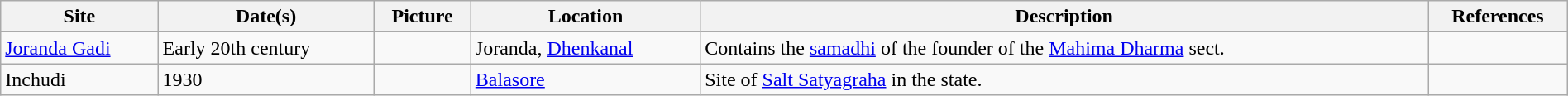<table class="wikitable sortable" width=100%>
<tr>
<th>Site</th>
<th>Date(s)</th>
<th class="unsortable">Picture</th>
<th class="unsortable">Location</th>
<th class="unsortable">Description</th>
<th class="unsortable">References</th>
</tr>
<tr>
<td><a href='#'>Joranda Gadi</a></td>
<td>Early 20th century</td>
<td></td>
<td>Joranda, <a href='#'>Dhenkanal</a></td>
<td>Contains the <a href='#'>samadhi</a> of the founder of the <a href='#'>Mahima Dharma</a> sect.</td>
<td></td>
</tr>
<tr>
<td>Inchudi</td>
<td>1930</td>
<td></td>
<td><a href='#'>Balasore</a></td>
<td>Site of <a href='#'>Salt Satyagraha</a> in the state.</td>
<td></td>
</tr>
</table>
